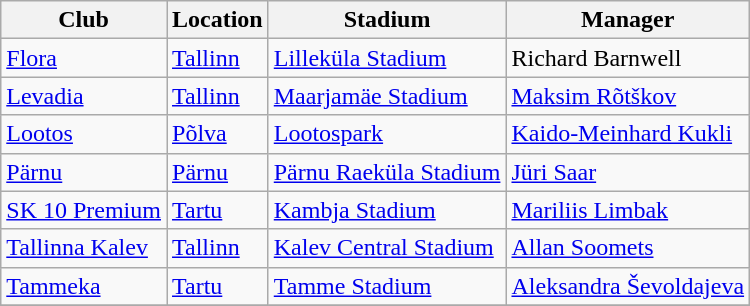<table class="wikitable sortable" style="text-align:left;">
<tr>
<th>Club</th>
<th>Location</th>
<th>Stadium</th>
<th>Manager</th>
</tr>
<tr>
<td style="text-align:left;"><a href='#'>Flora</a></td>
<td><a href='#'>Tallinn</a></td>
<td><a href='#'>Lilleküla Stadium</a></td>
<td> Richard Barnwell</td>
</tr>
<tr>
<td style="text-align:left;"><a href='#'>Levadia</a></td>
<td><a href='#'>Tallinn</a></td>
<td><a href='#'>Maarjamäe Stadium</a></td>
<td> <a href='#'>Maksim Rõtškov</a></td>
</tr>
<tr>
<td style="text-align:left;"><a href='#'>Lootos</a></td>
<td><a href='#'>Põlva</a></td>
<td><a href='#'>Lootospark</a></td>
<td> <a href='#'>Kaido-Meinhard Kukli</a></td>
</tr>
<tr>
<td style="text-align:left;"><a href='#'>Pärnu</a></td>
<td><a href='#'>Pärnu</a></td>
<td><a href='#'>Pärnu Raeküla Stadium</a></td>
<td> <a href='#'>Jüri Saar</a></td>
</tr>
<tr>
<td style="text-align:left;"><a href='#'>SK 10 Premium</a></td>
<td><a href='#'>Tartu</a></td>
<td><a href='#'>Kambja Stadium</a></td>
<td> <a href='#'>Mariliis Limbak</a></td>
</tr>
<tr>
<td style="text-align:left;"><a href='#'>Tallinna Kalev</a></td>
<td><a href='#'>Tallinn</a></td>
<td><a href='#'>Kalev Central Stadium</a></td>
<td> <a href='#'>Allan Soomets</a></td>
</tr>
<tr>
<td style="text-align:left;"><a href='#'>Tammeka</a></td>
<td><a href='#'>Tartu</a></td>
<td><a href='#'>Tamme Stadium</a></td>
<td> <a href='#'>Aleksandra Ševoldajeva</a></td>
</tr>
<tr>
</tr>
</table>
